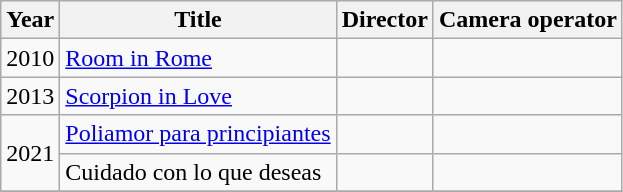<table class="wikitable sortable">
<tr>
<th>Year</th>
<th>Title</th>
<th>Director</th>
<th>Camera operator</th>
</tr>
<tr>
<td>2010</td>
<td><a href='#'>Room in Rome</a></td>
<td></td>
<td></td>
</tr>
<tr>
<td>2013</td>
<td><a href='#'>Scorpion in Love</a></td>
<td></td>
<td></td>
</tr>
<tr>
<td rowspan=2>2021</td>
<td><a href='#'>Poliamor para principiantes</a></td>
<td></td>
<td></td>
</tr>
<tr>
<td>Cuidado con lo que deseas</td>
<td></td>
<td></td>
</tr>
<tr>
</tr>
</table>
